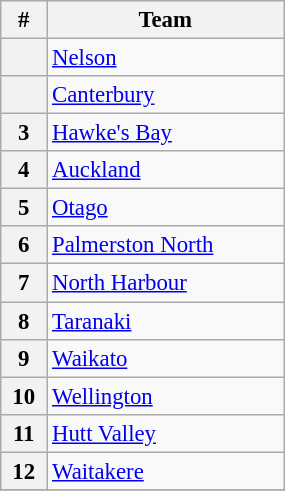<table class="wikitable" width="15%" style="font-size:95%; text-align:center">
<tr>
<th>#</th>
<th>Team</th>
</tr>
<tr>
<th></th>
<td align=left><a href='#'>Nelson</a></td>
</tr>
<tr>
<th></th>
<td align=left><a href='#'>Canterbury</a></td>
</tr>
<tr>
<th>3</th>
<td align=left><a href='#'>Hawke's Bay</a></td>
</tr>
<tr>
<th>4</th>
<td align=left><a href='#'>Auckland</a></td>
</tr>
<tr>
<th>5</th>
<td align=left><a href='#'>Otago</a></td>
</tr>
<tr>
<th>6</th>
<td align=left><a href='#'>Palmerston North</a></td>
</tr>
<tr>
<th>7</th>
<td align=left><a href='#'>North Harbour</a></td>
</tr>
<tr>
<th>8</th>
<td align=left><a href='#'>Taranaki</a></td>
</tr>
<tr>
<th>9</th>
<td align=left><a href='#'>Waikato</a></td>
</tr>
<tr>
<th>10</th>
<td align=left><a href='#'>Wellington</a></td>
</tr>
<tr>
<th>11</th>
<td align=left><a href='#'>Hutt Valley</a></td>
</tr>
<tr>
<th>12</th>
<td align=left><a href='#'>Waitakere</a></td>
</tr>
<tr>
</tr>
</table>
